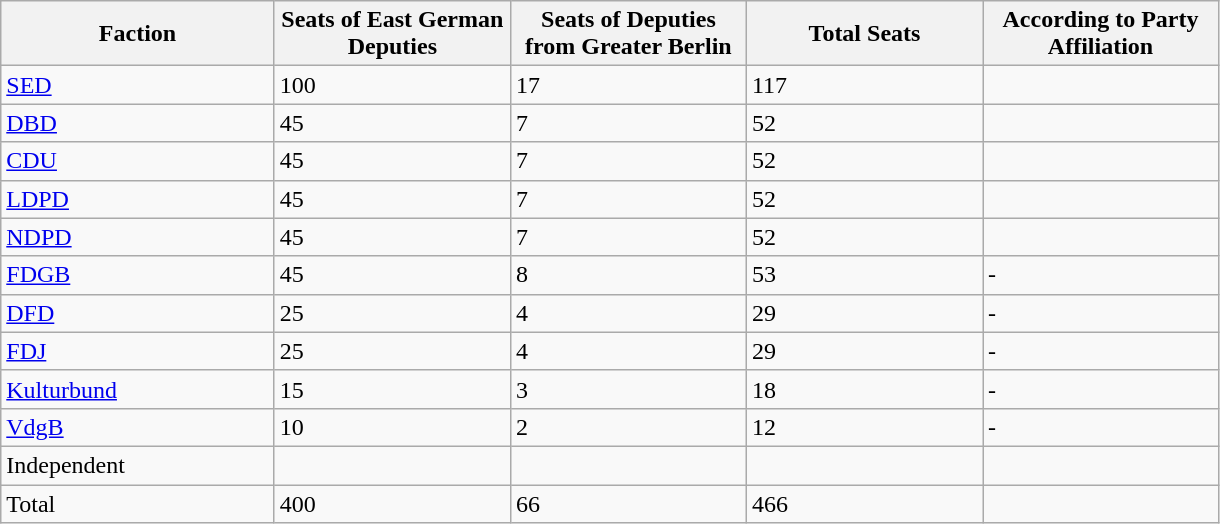<table class="wikitable">
<tr class="hintergrundfarbe8">
<th style="width:175px">Faction</th>
<th style="width:150px">Seats of East German Deputies</th>
<th style="width:150px">Seats of Deputies from Greater Berlin</th>
<th style="width:150px">Total Seats</th>
<th style="width:150px">According to Party Affiliation</th>
</tr>
<tr>
<td><a href='#'>SED</a></td>
<td>100</td>
<td>17</td>
<td>117</td>
<td></td>
</tr>
<tr>
<td><a href='#'>DBD</a></td>
<td>45</td>
<td>7</td>
<td>52</td>
<td></td>
</tr>
<tr>
<td><a href='#'>CDU</a></td>
<td>45</td>
<td>7</td>
<td>52</td>
<td></td>
</tr>
<tr>
<td><a href='#'>LDPD</a></td>
<td>45</td>
<td>7</td>
<td>52</td>
<td></td>
</tr>
<tr>
<td><a href='#'>NDPD</a></td>
<td>45</td>
<td>7</td>
<td>52</td>
<td></td>
</tr>
<tr>
<td><a href='#'>FDGB</a></td>
<td>45</td>
<td>8</td>
<td>53</td>
<td>-</td>
</tr>
<tr>
<td><a href='#'>DFD</a></td>
<td>25</td>
<td>4</td>
<td>29</td>
<td>-</td>
</tr>
<tr>
<td><a href='#'>FDJ</a></td>
<td>25</td>
<td>4</td>
<td>29</td>
<td>-</td>
</tr>
<tr>
<td><a href='#'>Kulturbund</a></td>
<td>15</td>
<td>3</td>
<td>18</td>
<td>-</td>
</tr>
<tr>
<td><a href='#'>VdgB</a></td>
<td>10</td>
<td>2</td>
<td>12</td>
<td>-</td>
</tr>
<tr>
<td>Independent</td>
<td></td>
<td></td>
<td></td>
<td></td>
</tr>
<tr>
<td>Total</td>
<td>400</td>
<td>66</td>
<td>466</td>
<td></td>
</tr>
</table>
